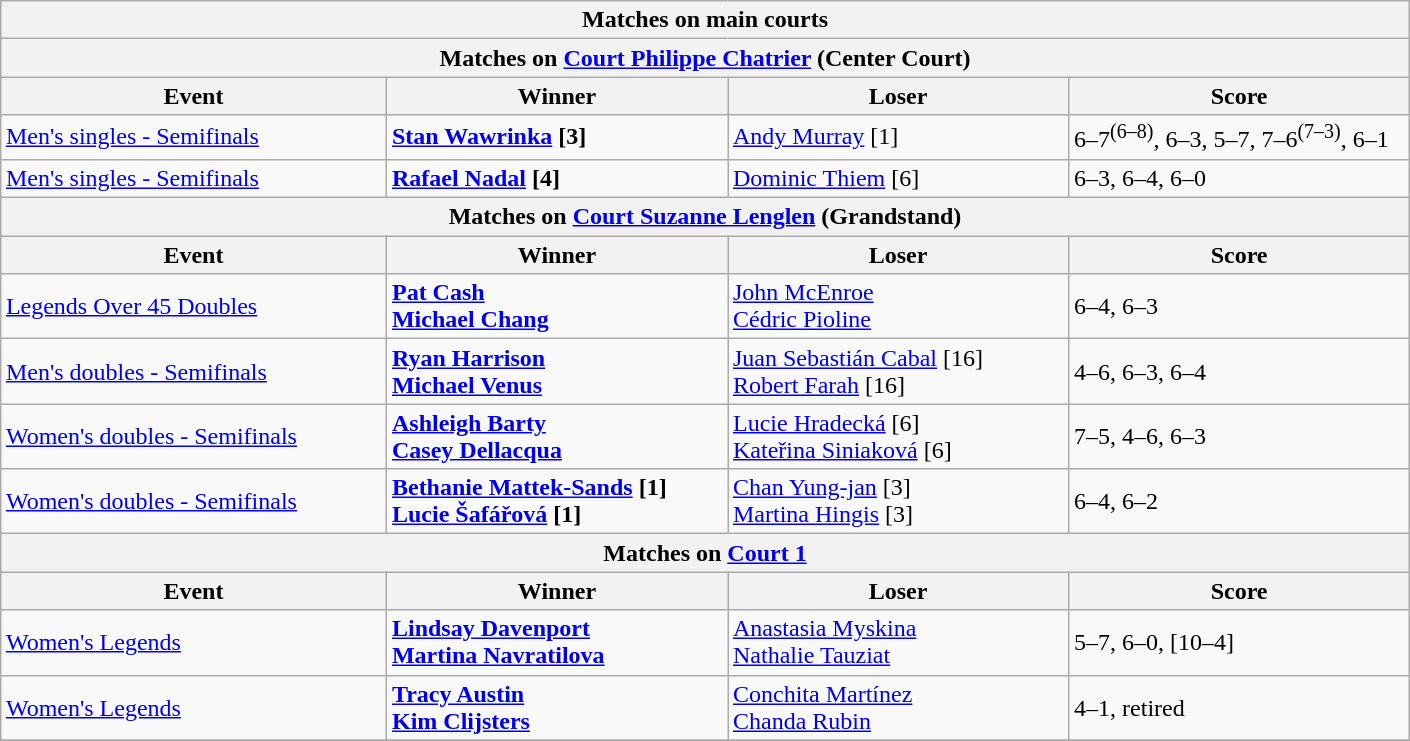<table class="wikitable collapsible uncollapsed" style=margin:auto>
<tr>
<th colspan=4 style=white-space:nowrap>Matches on main courts</th>
</tr>
<tr>
<th colspan=4><strong>Matches on <a href='#'>Court Philippe Chatrier</a> (Center Court)</strong></th>
</tr>
<tr>
<th width=250>Event</th>
<th width=220>Winner</th>
<th width=220>Loser</th>
<th width=220>Score</th>
</tr>
<tr>
<td><a href='#'>Men's singles - Semifinals</a></td>
<td> <strong><a href='#'>Stan Wawrinka</a> [3]</strong></td>
<td> <a href='#'>Andy Murray</a> [1]</td>
<td>6–7<sup>(6–8)</sup>, 6–3, 5–7, 7–6<sup>(7–3)</sup>, 6–1</td>
</tr>
<tr>
<td><a href='#'>Men's singles - Semifinals</a></td>
<td> <strong><a href='#'>Rafael Nadal</a> [4]</strong></td>
<td> <a href='#'>Dominic Thiem</a> [6]</td>
<td>6–3, 6–4, 6–0</td>
</tr>
<tr>
<th colspan=4><strong>Matches on <a href='#'>Court Suzanne Lenglen</a> (Grandstand)</strong></th>
</tr>
<tr>
<th width=250>Event</th>
<th width=220>Winner</th>
<th width=220>Loser</th>
<th width=220>Score</th>
</tr>
<tr>
<td><a href='#'>Legends Over 45 Doubles</a></td>
<td> <strong><a href='#'>Pat Cash</a><br> <a href='#'>Michael Chang</a></strong></td>
<td> <a href='#'>John McEnroe</a><br> <a href='#'>Cédric Pioline</a></td>
<td>6–4, 6–3</td>
</tr>
<tr>
<td><a href='#'>Men's doubles - Semifinals</a></td>
<td> <strong><a href='#'>Ryan Harrison</a><br> <a href='#'>Michael Venus</a></strong></td>
<td> <a href='#'>Juan Sebastián Cabal</a> [16]<br> <a href='#'>Robert Farah</a> [16]</td>
<td>4–6, 6–3, 6–4</td>
</tr>
<tr>
<td><a href='#'>Women's doubles - Semifinals</a></td>
<td> <strong><a href='#'>Ashleigh Barty</a></strong><br> <strong><a href='#'>Casey Dellacqua</a></strong></td>
<td> <a href='#'>Lucie Hradecká</a> [6]<br> <a href='#'>Kateřina Siniaková</a> [6]</td>
<td>7–5, 4–6, 6–3</td>
</tr>
<tr>
<td><a href='#'>Women's doubles - Semifinals</a></td>
<td> <strong><a href='#'>Bethanie Mattek-Sands</a> [1]</strong><br> <strong><a href='#'>Lucie Šafářová</a> [1]</strong></td>
<td> <a href='#'>Chan Yung-jan</a> [3]<br> <a href='#'>Martina Hingis</a> [3]</td>
<td>6–4, 6–2</td>
</tr>
<tr>
<th colspan=4><strong>Matches on <a href='#'>Court 1</a></strong></th>
</tr>
<tr>
<th width=250>Event</th>
<th width=220>Winner</th>
<th width=220>Loser</th>
<th width=220>Score</th>
</tr>
<tr>
<td><a href='#'>Women's Legends</a></td>
<td> <strong><a href='#'>Lindsay Davenport</a><br> <a href='#'>Martina Navratilova</a></strong></td>
<td> <a href='#'>Anastasia Myskina</a><br> <a href='#'>Nathalie Tauziat</a></td>
<td>5–7, 6–0, [10–4]</td>
</tr>
<tr>
<td><a href='#'>Women's Legends</a></td>
<td> <strong><a href='#'>Tracy Austin</a> <br>  <a href='#'>Kim Clijsters</a></strong></td>
<td> <a href='#'>Conchita Martínez</a> <br>  <a href='#'>Chanda Rubin</a></td>
<td>4–1, retired</td>
</tr>
<tr>
</tr>
</table>
